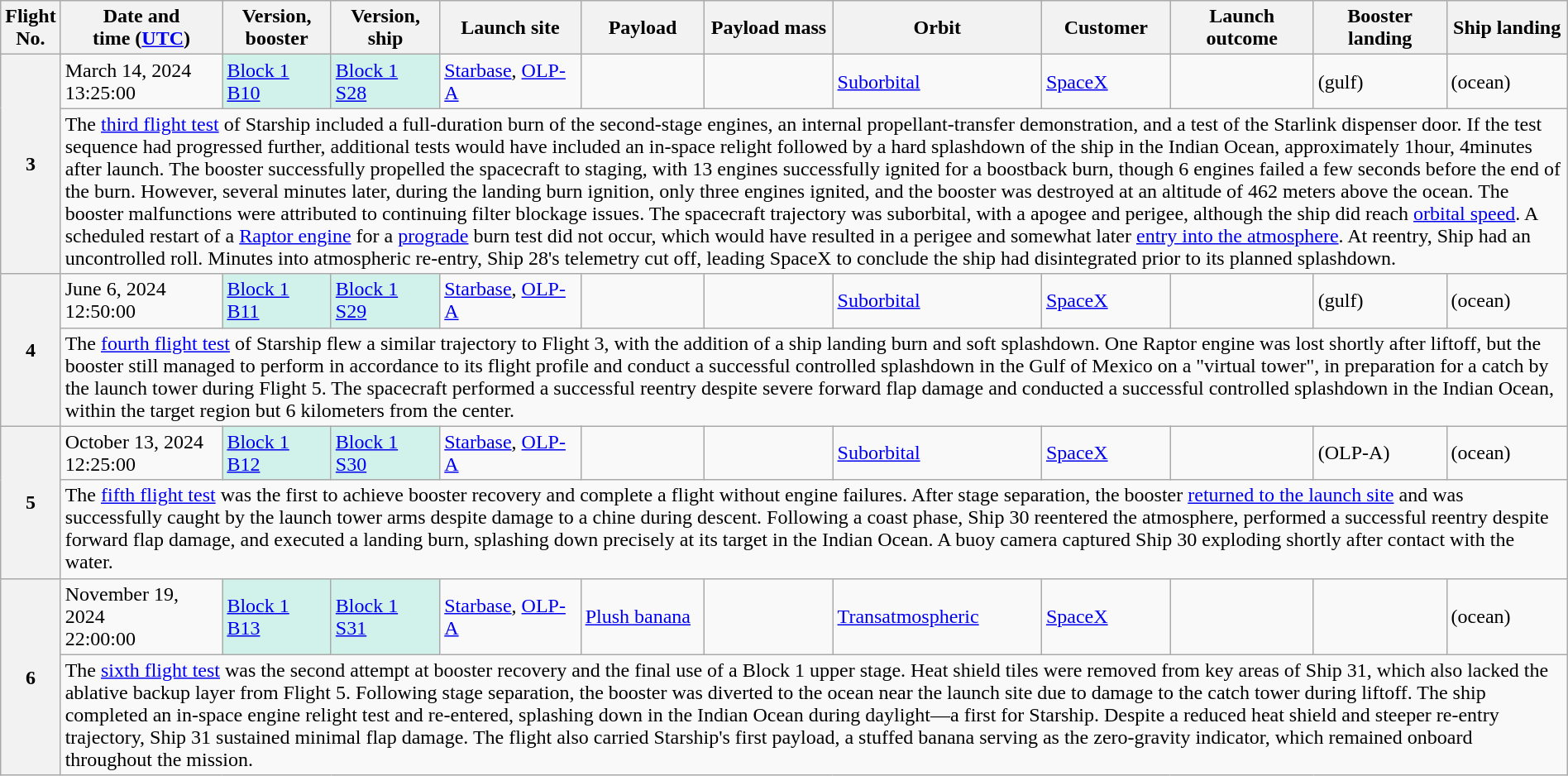<table class="wikitable plainrowheaders sticky-header" id="2024ytd" style="width: 100%;">
<tr>
<th>Flight<br>No.</th>
<th scope="col">Date and<br>time (<a href='#'>UTC</a>)</th>
<th scope="col">Version,<br>booster</th>
<th scope="col">Version,<br>ship</th>
<th scope="col">Launch site</th>
<th scope="col">Payload</th>
<th scope="col">Payload mass</th>
<th scope="col">Orbit</th>
<th scope="col">Customer</th>
<th scope="col">Launch outcome</th>
<th scope="col">Booster landing</th>
<th scope="col">Ship landing</th>
</tr>
<tr>
<th rowspan=2>3</th>
<td>March 14, 2024<br>13:25:00</td>
<td style="background:#D1F2EB"><a href='#'>Block 1</a><br><a href='#'>B10</a></td>
<td style="background:#D1F2EB"><a href='#'>Block 1</a><br><a href='#'>S28</a></td>
<td><a href='#'>Starbase</a>, <a href='#'>OLP-A</a></td>
<td></td>
<td></td>
<td><a href='#'>Suborbital</a></td>
<td><a href='#'>SpaceX</a></td>
<td></td>
<td> (gulf)</td>
<td> (ocean)</td>
</tr>
<tr>
<td colspan=11>The <a href='#'>third flight test</a> of Starship included a full-duration burn of the second-stage engines, an internal propellant-transfer demonstration, and a test of the Starlink dispenser door. If the test sequence had progressed further, additional tests would have included an in-space relight followed by a hard splashdown of the ship in the Indian Ocean, approximately 1hour, 4minutes after launch. The booster successfully propelled the spacecraft to staging, with 13 engines successfully ignited for a boostback burn, though 6 engines failed a few seconds before the end of the burn. However, several minutes later, during the landing burn ignition, only three engines ignited, and the booster was destroyed at an altitude of 462 meters above the ocean. The booster malfunctions were attributed to continuing filter blockage issues. The spacecraft trajectory was suborbital, with a  apogee and  perigee, although the ship did reach <a href='#'>orbital speed</a>. A scheduled restart of a <a href='#'>Raptor engine</a> for a <a href='#'>prograde</a> burn test did not occur, which would have resulted in a  perigee and somewhat later <a href='#'>entry into the atmosphere</a>. At reentry, Ship had an uncontrolled roll. Minutes into atmospheric re-entry, Ship 28's telemetry cut off, leading SpaceX to conclude the ship had disintegrated prior to its planned splashdown.</td>
</tr>
<tr>
<th rowspan=2>4</th>
<td>June 6, 2024<br>12:50:00</td>
<td style="background:#D1F2EB"><a href='#'>Block 1</a><br><a href='#'>B11</a></td>
<td style="background:#D1F2EB"><a href='#'>Block 1</a><br><a href='#'>S29</a></td>
<td><a href='#'>Starbase</a>, <a href='#'>OLP-A</a></td>
<td></td>
<td></td>
<td><a href='#'>Suborbital</a></td>
<td><a href='#'>SpaceX</a></td>
<td></td>
<td> (gulf)</td>
<td> (ocean)</td>
</tr>
<tr>
<td colspan=11>The <a href='#'>fourth flight test</a> of Starship flew a similar trajectory to Flight 3, with the addition of a ship landing burn and soft splashdown. One Raptor engine was lost shortly after liftoff, but the booster still managed to perform in accordance to its flight profile and conduct a successful controlled splashdown in the Gulf of Mexico on a "virtual tower", in preparation for a catch by the launch tower during Flight 5. The spacecraft performed a successful reentry despite severe forward flap damage and conducted a successful controlled splashdown in the Indian Ocean, within the target region but 6 kilometers from the center.</td>
</tr>
<tr>
<th rowspan="2">5</th>
<td>October 13, 2024<br>12:25:00</td>
<td style="background:#D1F2EB"><a href='#'>Block 1</a><br><a href='#'>B12</a></td>
<td style="background:#D1F2EB"><a href='#'>Block 1</a><br><a href='#'>S30</a></td>
<td><a href='#'>Starbase</a>, <a href='#'>OLP-A</a></td>
<td></td>
<td></td>
<td><a href='#'>Suborbital</a></td>
<td><a href='#'>SpaceX</a></td>
<td></td>
<td> (OLP-A)</td>
<td> (ocean)</td>
</tr>
<tr>
<td colspan=11>The <a href='#'>fifth flight test</a> was the first to achieve booster recovery and complete a flight without engine failures. After stage separation, the booster <a href='#'>returned to the launch site</a> and was successfully caught by the launch tower arms despite damage to a chine during descent. Following a coast phase, Ship 30 reentered the atmosphere, performed a successful reentry despite forward flap damage, and executed a landing burn, splashing down precisely at its target in the Indian Ocean. A buoy camera captured Ship 30 exploding shortly after contact with the water.</td>
</tr>
<tr>
<th rowspan="2">6</th>
<td>November 19, 2024<br>22:00:00</td>
<td style="background:#D1F2EB"><a href='#'>Block 1</a><br><a href='#'>B13</a></td>
<td style="background:#D1F2EB"><a href='#'>Block 1</a><br><a href='#'>S31</a></td>
<td><a href='#'>Starbase</a>, <a href='#'>OLP-A</a></td>
<td><a href='#'>Plush banana</a></td>
<td></td>
<td><a href='#'>Transatmospheric</a></td>
<td><a href='#'>SpaceX</a></td>
<td></td>
<td></td>
<td> (ocean)</td>
</tr>
<tr>
<td colspan=11>The <a href='#'>sixth flight test</a> was the second attempt at booster recovery and the final use of a Block 1 upper stage. Heat shield tiles were removed from key areas of Ship 31, which also lacked the ablative backup layer from Flight 5. Following stage separation, the booster was diverted to the ocean near the launch site due to damage to the catch tower during liftoff. The ship completed an in-space engine relight test and re-entered, splashing down in the Indian Ocean during daylight—a first for Starship. Despite a reduced heat shield and steeper re-entry trajectory, Ship 31 sustained minimal flap damage. The flight also carried Starship's first payload, a stuffed banana serving as the zero-gravity indicator, which remained onboard throughout the mission.</td>
</tr>
</table>
